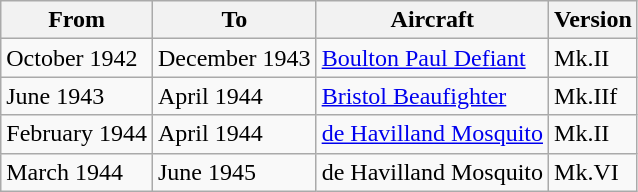<table class="wikitable">
<tr>
<th>From</th>
<th>To</th>
<th>Aircraft</th>
<th>Version</th>
</tr>
<tr>
<td>October 1942</td>
<td>December 1943</td>
<td><a href='#'>Boulton Paul Defiant</a></td>
<td>Mk.II</td>
</tr>
<tr>
<td>June 1943</td>
<td>April 1944</td>
<td><a href='#'>Bristol Beaufighter</a></td>
<td>Mk.IIf</td>
</tr>
<tr>
<td>February 1944</td>
<td>April 1944</td>
<td><a href='#'>de Havilland Mosquito</a></td>
<td>Mk.II</td>
</tr>
<tr>
<td>March 1944</td>
<td>June 1945</td>
<td>de Havilland Mosquito</td>
<td>Mk.VI</td>
</tr>
</table>
